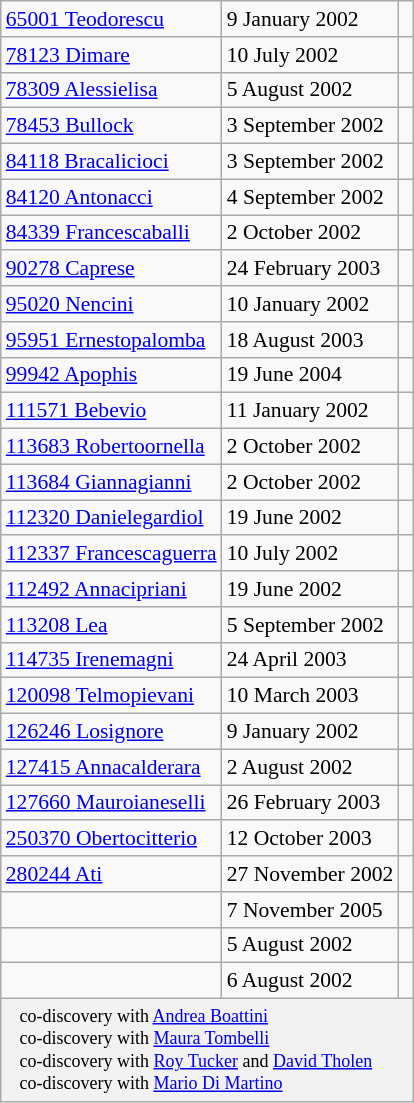<table class="wikitable floatright" style="font-size: 0.9em;">
<tr>
<td><a href='#'>65001 Teodorescu</a></td>
<td>9 January 2002</td>
<td> </td>
</tr>
<tr>
<td><a href='#'>78123 Dimare</a></td>
<td>10 July 2002</td>
<td> </td>
</tr>
<tr>
<td><a href='#'>78309 Alessielisa</a></td>
<td>5 August 2002</td>
<td></td>
</tr>
<tr>
<td><a href='#'>78453 Bullock</a></td>
<td>3 September 2002</td>
<td></td>
</tr>
<tr>
<td><a href='#'>84118 Bracalicioci</a></td>
<td>3 September 2002</td>
<td></td>
</tr>
<tr>
<td><a href='#'>84120 Antonacci</a></td>
<td>4 September 2002</td>
<td> </td>
</tr>
<tr>
<td><a href='#'>84339 Francescaballi</a></td>
<td>2 October 2002</td>
<td></td>
</tr>
<tr>
<td><a href='#'>90278 Caprese</a></td>
<td>24 February 2003</td>
<td> </td>
</tr>
<tr>
<td><a href='#'>95020 Nencini</a></td>
<td>10 January 2002</td>
<td></td>
</tr>
<tr>
<td><a href='#'>95951 Ernestopalomba</a></td>
<td>18 August 2003</td>
<td></td>
</tr>
<tr>
<td><a href='#'>99942 Apophis</a></td>
<td>19 June 2004</td>
<td> </td>
</tr>
<tr>
<td><a href='#'>111571 Bebevio</a></td>
<td>11 January 2002</td>
<td> </td>
</tr>
<tr>
<td><a href='#'>113683 Robertoornella</a></td>
<td>2 October 2002</td>
<td> </td>
</tr>
<tr>
<td><a href='#'>113684 Giannagianni</a></td>
<td>2 October 2002</td>
<td> </td>
</tr>
<tr>
<td><a href='#'>112320 Danielegardiol</a></td>
<td>19 June 2002</td>
<td> </td>
</tr>
<tr>
<td><a href='#'>112337 Francescaguerra</a></td>
<td>10 July 2002</td>
<td></td>
</tr>
<tr>
<td><a href='#'>112492 Annacipriani</a></td>
<td>19 June 2002</td>
<td></td>
</tr>
<tr>
<td><a href='#'>113208 Lea</a></td>
<td>5 September 2002</td>
<td></td>
</tr>
<tr>
<td><a href='#'>114735 Irenemagni</a></td>
<td>24 April 2003</td>
<td></td>
</tr>
<tr>
<td><a href='#'>120098 Telmopievani</a></td>
<td>10 March 2003</td>
<td> </td>
</tr>
<tr>
<td><a href='#'>126246 Losignore</a></td>
<td>9 January 2002</td>
<td></td>
</tr>
<tr>
<td><a href='#'>127415 Annacalderara</a></td>
<td>2 August 2002</td>
<td> </td>
</tr>
<tr>
<td><a href='#'>127660 Mauroianeselli</a></td>
<td>26 February 2003</td>
<td></td>
</tr>
<tr>
<td><a href='#'>250370 Obertocitterio</a></td>
<td>12 October 2003</td>
<td></td>
</tr>
<tr>
<td><a href='#'>280244 Ati</a></td>
<td>27 November 2002</td>
<td> </td>
</tr>
<tr>
<td></td>
<td>7 November 2005</td>
<td></td>
</tr>
<tr>
<td></td>
<td>5 August 2002</td>
<td> </td>
</tr>
<tr>
<td></td>
<td>6 August 2002</td>
<td> </td>
</tr>
<tr>
<th colspan=3 style="font-size: smaller; font-weight: normal; text-align: left; padding: 4px 12px;"> co-discovery with <a href='#'>Andrea Boattini</a><br> co-discovery with <a href='#'>Maura Tombelli</a><br> co-discovery with <a href='#'>Roy Tucker</a> and <a href='#'>David Tholen</a><br> co-discovery with <a href='#'>Mario Di Martino</a></th>
</tr>
</table>
